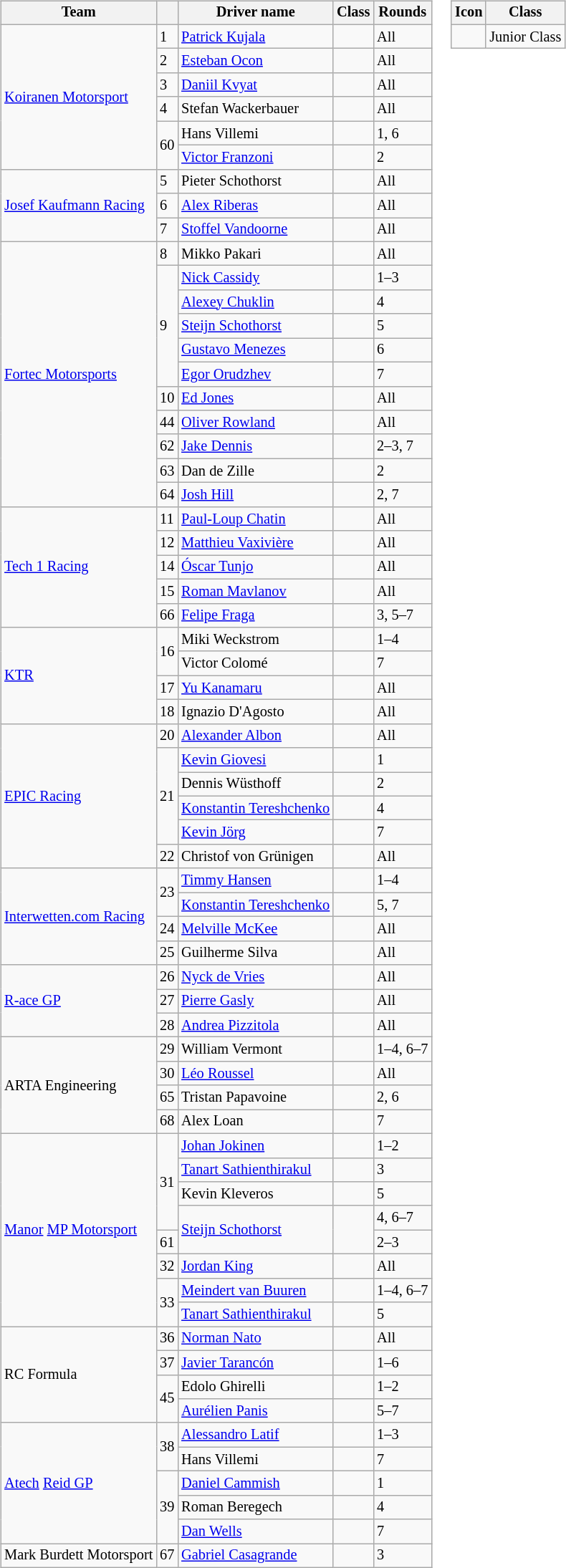<table>
<tr>
<td><br><table class="wikitable" style="font-size: 85%;">
<tr>
<th>Team</th>
<th></th>
<th>Driver name</th>
<th>Class</th>
<th>Rounds</th>
</tr>
<tr>
<td rowspan=6> <a href='#'>Koiranen Motorsport</a></td>
<td>1</td>
<td> <a href='#'>Patrick Kujala</a></td>
<td align=center></td>
<td>All</td>
</tr>
<tr>
<td>2</td>
<td> <a href='#'>Esteban Ocon</a></td>
<td align=center></td>
<td>All</td>
</tr>
<tr>
<td>3</td>
<td> <a href='#'>Daniil Kvyat</a></td>
<td align=center></td>
<td>All</td>
</tr>
<tr>
<td>4</td>
<td> Stefan Wackerbauer</td>
<td align=center></td>
<td>All</td>
</tr>
<tr>
<td rowspan=2>60</td>
<td> Hans Villemi</td>
<td></td>
<td>1, 6</td>
</tr>
<tr>
<td> <a href='#'>Victor Franzoni</a></td>
<td></td>
<td>2</td>
</tr>
<tr>
<td rowspan=3> <a href='#'>Josef Kaufmann Racing</a></td>
<td>5</td>
<td> Pieter Schothorst</td>
<td></td>
<td>All</td>
</tr>
<tr>
<td>6</td>
<td> <a href='#'>Alex Riberas</a></td>
<td></td>
<td>All</td>
</tr>
<tr>
<td>7</td>
<td> <a href='#'>Stoffel Vandoorne</a></td>
<td></td>
<td>All</td>
</tr>
<tr>
<td rowspan=11> <a href='#'>Fortec Motorsports</a></td>
<td>8</td>
<td> Mikko Pakari</td>
<td align=center></td>
<td>All</td>
</tr>
<tr>
<td rowspan=5>9</td>
<td> <a href='#'>Nick Cassidy</a></td>
<td align=center></td>
<td>1–3</td>
</tr>
<tr>
<td> <a href='#'>Alexey Chuklin</a></td>
<td></td>
<td>4</td>
</tr>
<tr>
<td> <a href='#'>Steijn Schothorst</a></td>
<td align=center></td>
<td>5</td>
</tr>
<tr>
<td> <a href='#'>Gustavo Menezes</a></td>
<td></td>
<td>6</td>
</tr>
<tr>
<td> <a href='#'>Egor Orudzhev</a></td>
<td></td>
<td>7</td>
</tr>
<tr>
<td>10</td>
<td> <a href='#'>Ed Jones</a></td>
<td></td>
<td>All</td>
</tr>
<tr>
<td>44</td>
<td> <a href='#'>Oliver Rowland</a></td>
<td></td>
<td>All</td>
</tr>
<tr>
<td>62</td>
<td> <a href='#'>Jake Dennis</a></td>
<td align=center></td>
<td>2–3, 7</td>
</tr>
<tr>
<td>63</td>
<td> Dan de Zille</td>
<td></td>
<td>2</td>
</tr>
<tr>
<td>64</td>
<td> <a href='#'>Josh Hill</a></td>
<td></td>
<td>2, 7</td>
</tr>
<tr>
<td rowspan=5> <a href='#'>Tech 1 Racing</a></td>
<td>11</td>
<td> <a href='#'>Paul-Loup Chatin</a></td>
<td></td>
<td>All</td>
</tr>
<tr>
<td>12</td>
<td> <a href='#'>Matthieu Vaxivière</a></td>
<td align=center></td>
<td>All</td>
</tr>
<tr>
<td>14</td>
<td> <a href='#'>Óscar Tunjo</a></td>
<td align=center></td>
<td>All</td>
</tr>
<tr>
<td>15</td>
<td> <a href='#'>Roman Mavlanov</a></td>
<td align=center></td>
<td>All</td>
</tr>
<tr>
<td>66</td>
<td> <a href='#'>Felipe Fraga</a></td>
<td align=center></td>
<td>3, 5–7</td>
</tr>
<tr>
<td rowspan=4> <a href='#'>KTR</a></td>
<td rowspan=2>16</td>
<td> Miki Weckstrom</td>
<td></td>
<td>1–4</td>
</tr>
<tr>
<td> Victor Colomé</td>
<td></td>
<td>7</td>
</tr>
<tr>
<td>17</td>
<td> <a href='#'>Yu Kanamaru</a></td>
<td align=center></td>
<td>All</td>
</tr>
<tr>
<td>18</td>
<td> Ignazio D'Agosto</td>
<td align=center></td>
<td>All</td>
</tr>
<tr>
<td rowspan=6> <a href='#'>EPIC Racing</a></td>
<td>20</td>
<td> <a href='#'>Alexander Albon</a></td>
<td align=center></td>
<td>All</td>
</tr>
<tr>
<td rowspan=4>21</td>
<td> <a href='#'>Kevin Giovesi</a></td>
<td></td>
<td>1</td>
</tr>
<tr>
<td> Dennis Wüsthoff</td>
<td></td>
<td>2</td>
</tr>
<tr>
<td> <a href='#'>Konstantin Tereshchenko</a></td>
<td></td>
<td>4</td>
</tr>
<tr>
<td> <a href='#'>Kevin Jörg</a></td>
<td></td>
<td>7</td>
</tr>
<tr>
<td>22</td>
<td> Christof von Grünigen</td>
<td></td>
<td>All</td>
</tr>
<tr>
<td rowspan=4> <a href='#'>Interwetten.com Racing</a></td>
<td rowspan=2>23</td>
<td> <a href='#'>Timmy Hansen</a></td>
<td></td>
<td>1–4</td>
</tr>
<tr>
<td> <a href='#'>Konstantin Tereshchenko</a></td>
<td></td>
<td>5, 7</td>
</tr>
<tr>
<td>24</td>
<td> <a href='#'>Melville McKee</a></td>
<td align=center></td>
<td>All</td>
</tr>
<tr>
<td>25</td>
<td> Guilherme Silva</td>
<td align=center></td>
<td>All</td>
</tr>
<tr>
<td rowspan=3> <a href='#'>R-ace GP</a></td>
<td>26</td>
<td> <a href='#'>Nyck de Vries</a></td>
<td align=center></td>
<td>All</td>
</tr>
<tr>
<td>27</td>
<td> <a href='#'>Pierre Gasly</a></td>
<td align=center></td>
<td>All</td>
</tr>
<tr>
<td>28</td>
<td> <a href='#'>Andrea Pizzitola</a></td>
<td></td>
<td>All</td>
</tr>
<tr>
<td rowspan=4> ARTA Engineering</td>
<td>29</td>
<td> William Vermont</td>
<td></td>
<td>1–4, 6–7</td>
</tr>
<tr>
<td>30</td>
<td> <a href='#'>Léo Roussel</a></td>
<td align=center></td>
<td>All</td>
</tr>
<tr>
<td>65</td>
<td> Tristan Papavoine</td>
<td></td>
<td>2, 6</td>
</tr>
<tr>
<td>68</td>
<td> Alex Loan</td>
<td></td>
<td>7</td>
</tr>
<tr>
<td rowspan=8> <a href='#'>Manor</a> <a href='#'>MP Motorsport</a></td>
<td rowspan=4>31</td>
<td> <a href='#'>Johan Jokinen</a></td>
<td></td>
<td>1–2</td>
</tr>
<tr>
<td> <a href='#'>Tanart Sathienthirakul</a></td>
<td></td>
<td>3</td>
</tr>
<tr>
<td> Kevin Kleveros</td>
<td></td>
<td>5</td>
</tr>
<tr>
<td rowspan=2> <a href='#'>Steijn Schothorst</a></td>
<td align="center" rowspan=2></td>
<td>4, 6–7</td>
</tr>
<tr>
<td>61</td>
<td>2–3</td>
</tr>
<tr>
<td>32</td>
<td> <a href='#'>Jordan King</a></td>
<td></td>
<td>All</td>
</tr>
<tr>
<td rowspan=2>33</td>
<td> <a href='#'>Meindert van Buuren</a></td>
<td align=center></td>
<td>1–4, 6–7</td>
</tr>
<tr>
<td> <a href='#'>Tanart Sathienthirakul</a></td>
<td></td>
<td>5</td>
</tr>
<tr>
<td rowspan=4> RC Formula</td>
<td>36</td>
<td> <a href='#'>Norman Nato</a></td>
<td></td>
<td>All</td>
</tr>
<tr>
<td>37</td>
<td> <a href='#'>Javier Tarancón</a></td>
<td></td>
<td>1–6</td>
</tr>
<tr>
<td rowspan=2>45</td>
<td> Edolo Ghirelli</td>
<td></td>
<td>1–2</td>
</tr>
<tr>
<td> <a href='#'>Aurélien Panis</a></td>
<td align=center></td>
<td>5–7</td>
</tr>
<tr>
<td rowspan=5> <a href='#'>Atech</a> <a href='#'>Reid GP</a></td>
<td rowspan=2>38</td>
<td> <a href='#'>Alessandro Latif</a></td>
<td align=center></td>
<td>1–3</td>
</tr>
<tr>
<td> Hans Villemi</td>
<td></td>
<td>7</td>
</tr>
<tr>
<td rowspan=3>39</td>
<td> <a href='#'>Daniel Cammish</a></td>
<td></td>
<td>1</td>
</tr>
<tr>
<td> Roman Beregech</td>
<td></td>
<td>4</td>
</tr>
<tr>
<td> <a href='#'>Dan Wells</a></td>
<td></td>
<td>7</td>
</tr>
<tr>
<td> Mark Burdett Motorsport</td>
<td>67</td>
<td> <a href='#'>Gabriel Casagrande</a></td>
<td align=center></td>
<td>3</td>
</tr>
</table>
</td>
<td valign="top"><br><table class="wikitable" style="font-size: 85%;">
<tr>
<th>Icon</th>
<th>Class</th>
</tr>
<tr>
<td align=center></td>
<td>Junior Class</td>
</tr>
</table>
</td>
</tr>
</table>
